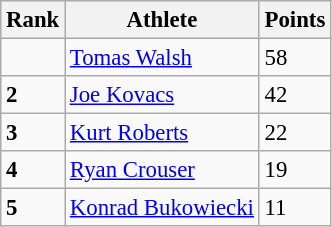<table class="wikitable" style="border-collapse: collapse; font-size: 95%;">
<tr>
<th>Rank</th>
<th>Athlete</th>
<th>Points</th>
</tr>
<tr>
<td></td>
<td><a href='#'>Tomas Walsh</a></td>
<td>58</td>
</tr>
<tr>
<td><strong>2</strong></td>
<td><a href='#'>Joe Kovacs</a></td>
<td>42</td>
</tr>
<tr>
<td><strong>3</strong></td>
<td><a href='#'>Kurt Roberts</a></td>
<td>22</td>
</tr>
<tr>
<td><strong>4</strong></td>
<td><a href='#'>Ryan Crouser</a></td>
<td>19</td>
</tr>
<tr>
<td><strong>5</strong></td>
<td><a href='#'>Konrad Bukowiecki</a></td>
<td>11</td>
</tr>
</table>
